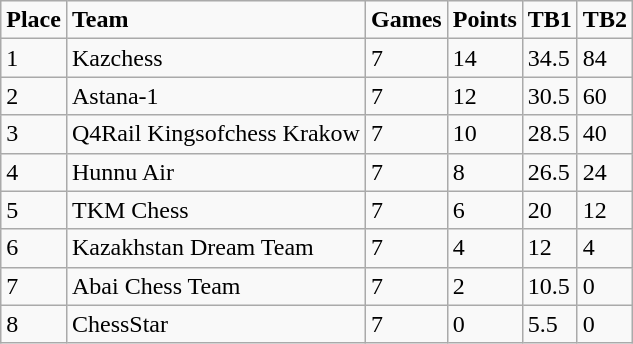<table class="wikitable">
<tr>
<td><strong>Place</strong></td>
<td><strong>Team</strong></td>
<td><strong>Games</strong></td>
<td><strong>Points</strong></td>
<td><strong>TB1</strong></td>
<td><strong>TB2</strong></td>
</tr>
<tr>
<td>1</td>
<td>Kazchess</td>
<td>7</td>
<td>14</td>
<td>34.5</td>
<td>84</td>
</tr>
<tr>
<td>2</td>
<td>Astana-1</td>
<td>7</td>
<td>12</td>
<td>30.5</td>
<td>60</td>
</tr>
<tr>
<td>3</td>
<td>Q4Rail Kingsofchess Krakow</td>
<td>7</td>
<td>10</td>
<td>28.5</td>
<td>40</td>
</tr>
<tr>
<td>4</td>
<td>Hunnu Air</td>
<td>7</td>
<td>8</td>
<td>26.5</td>
<td>24</td>
</tr>
<tr>
<td>5</td>
<td>TKM Chess</td>
<td>7</td>
<td>6</td>
<td>20</td>
<td>12</td>
</tr>
<tr>
<td>6</td>
<td>Kazakhstan Dream Team</td>
<td>7</td>
<td>4</td>
<td>12</td>
<td>4</td>
</tr>
<tr>
<td>7</td>
<td>Abai Chess Team</td>
<td>7</td>
<td>2</td>
<td>10.5</td>
<td>0</td>
</tr>
<tr>
<td>8</td>
<td>ChessStar</td>
<td>7</td>
<td>0</td>
<td>5.5</td>
<td>0</td>
</tr>
</table>
